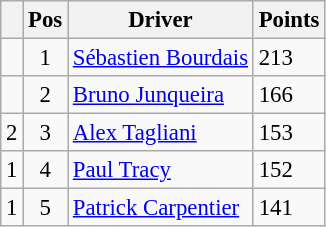<table class="wikitable" style="font-size: 95%;">
<tr>
<th></th>
<th>Pos</th>
<th>Driver</th>
<th>Points</th>
</tr>
<tr>
<td align="left"></td>
<td align="center">1</td>
<td> <a href='#'>Sébastien Bourdais</a></td>
<td align="left">213</td>
</tr>
<tr>
<td align="left"></td>
<td align="center">2</td>
<td> <a href='#'>Bruno Junqueira</a></td>
<td align="left">166</td>
</tr>
<tr>
<td align="left"> 2</td>
<td align="center">3</td>
<td> <a href='#'>Alex Tagliani</a></td>
<td align="left">153</td>
</tr>
<tr>
<td align="left"> 1</td>
<td align="center">4</td>
<td> <a href='#'>Paul Tracy</a></td>
<td align="left">152</td>
</tr>
<tr>
<td align="left"> 1</td>
<td align="center">5</td>
<td> <a href='#'>Patrick Carpentier</a></td>
<td align="left">141</td>
</tr>
</table>
